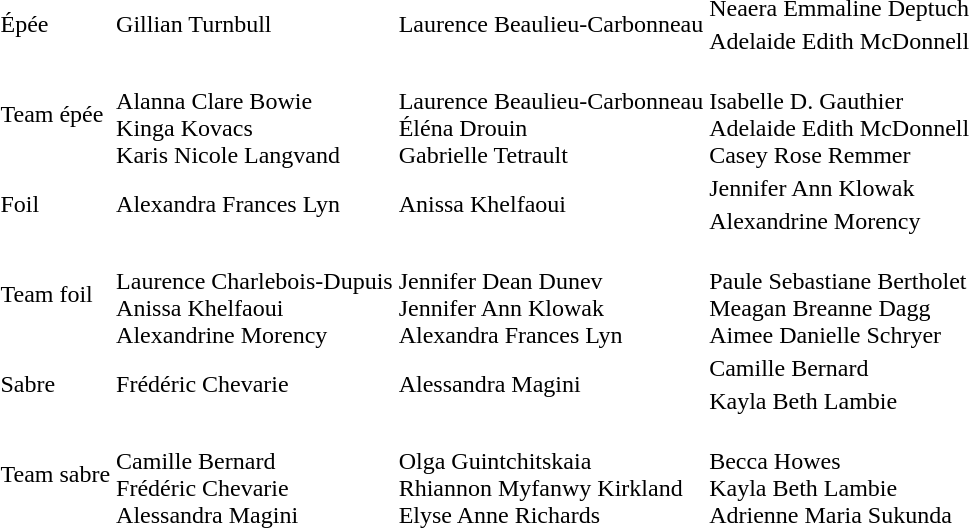<table>
<tr>
<td rowspan=2>Épée</td>
<td rowspan=2> Gillian Turnbull</td>
<td rowspan=2> Laurence Beaulieu-Carbonneau</td>
<td> Neaera Emmaline Deptuch</td>
</tr>
<tr>
<td> Adelaide Edith McDonnell</td>
</tr>
<tr>
<td>Team épée</td>
<td><br>Alanna Clare Bowie<br>Kinga Kovacs<br>Karis Nicole Langvand</td>
<td><br>Laurence Beaulieu-Carbonneau<br>Éléna Drouin<br>Gabrielle Tetrault</td>
<td><br>Isabelle D. Gauthier<br>Adelaide Edith McDonnell<br>Casey Rose Remmer</td>
</tr>
<tr>
<td rowspan=2>Foil</td>
<td rowspan=2> Alexandra Frances Lyn</td>
<td rowspan=2> Anissa Khelfaoui</td>
<td> Jennifer Ann Klowak</td>
</tr>
<tr>
<td> Alexandrine Morency</td>
</tr>
<tr>
<td>Team foil</td>
<td><br>Laurence Charlebois-Dupuis<br>Anissa Khelfaoui<br>Alexandrine Morency</td>
<td><br>Jennifer Dean Dunev<br>Jennifer Ann Klowak<br>Alexandra Frances Lyn</td>
<td><br>Paule Sebastiane Bertholet<br>Meagan Breanne Dagg<br>Aimee Danielle Schryer</td>
</tr>
<tr>
<td rowspan=2>Sabre</td>
<td rowspan=2> Frédéric Chevarie</td>
<td rowspan=2> Alessandra Magini</td>
<td> Camille Bernard</td>
</tr>
<tr>
<td> Kayla Beth Lambie</td>
</tr>
<tr>
<td>Team sabre</td>
<td><br>Camille Bernard<br>Frédéric Chevarie<br>Alessandra Magini</td>
<td><br>Olga Guintchitskaia<br>Rhiannon Myfanwy Kirkland<br>Elyse Anne Richards</td>
<td><br>Becca Howes<br>Kayla Beth Lambie<br>Adrienne Maria Sukunda</td>
</tr>
</table>
